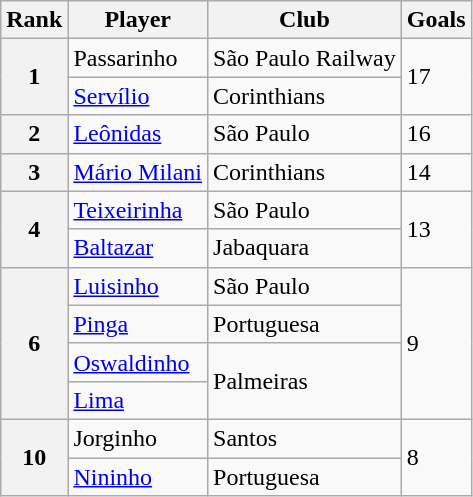<table class="wikitable">
<tr>
<th>Rank</th>
<th>Player</th>
<th>Club</th>
<th>Goals</th>
</tr>
<tr>
<th rowspan="2">1</th>
<td>Passarinho</td>
<td>São Paulo Railway</td>
<td rowspan="2">17</td>
</tr>
<tr>
<td><a href='#'>Servílio</a></td>
<td>Corinthians</td>
</tr>
<tr>
<th>2</th>
<td><a href='#'>Leônidas</a></td>
<td>São Paulo</td>
<td>16</td>
</tr>
<tr>
<th>3</th>
<td><a href='#'>Mário Milani</a></td>
<td>Corinthians</td>
<td>14</td>
</tr>
<tr>
<th rowspan="2">4</th>
<td><a href='#'>Teixeirinha</a></td>
<td>São Paulo</td>
<td rowspan="2">13</td>
</tr>
<tr>
<td><a href='#'>Baltazar</a></td>
<td>Jabaquara</td>
</tr>
<tr>
<th rowspan="4">6</th>
<td><a href='#'>Luisinho</a></td>
<td>São Paulo</td>
<td rowspan="4">9</td>
</tr>
<tr>
<td><a href='#'>Pinga</a></td>
<td>Portuguesa</td>
</tr>
<tr>
<td><a href='#'>Oswaldinho</a></td>
<td rowspan="2">Palmeiras</td>
</tr>
<tr>
<td><a href='#'>Lima</a></td>
</tr>
<tr>
<th rowspan="2">10</th>
<td>Jorginho</td>
<td>Santos</td>
<td rowspan="2">8</td>
</tr>
<tr>
<td><a href='#'>Nininho</a></td>
<td>Portuguesa</td>
</tr>
</table>
